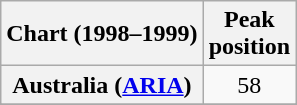<table class="wikitable sortable plainrowheaders" style="text-align: center;">
<tr>
<th scope="col">Chart (1998–1999)</th>
<th scope="col">Peak<br>position</th>
</tr>
<tr>
<th scope="row">Australia (<a href='#'>ARIA</a>)</th>
<td align="center">58</td>
</tr>
<tr>
</tr>
<tr>
</tr>
</table>
